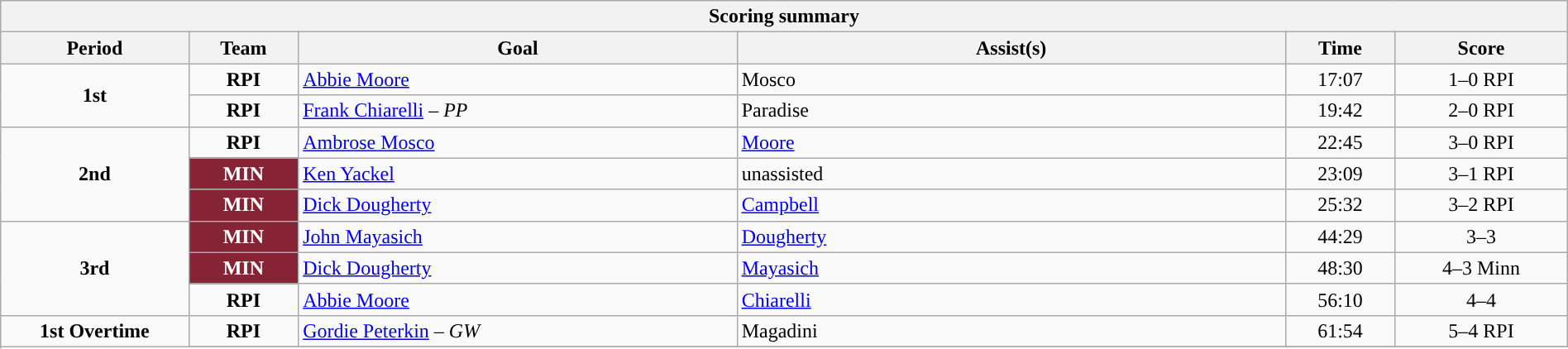<table style="width:100%;" class="wikitable">
<tr>
<th colspan=6>Scoring summary</th>
</tr>
<tr>
<th style="width:12%;">Period</th>
<th style="width:7%;">Team</th>
<th style="width:28%;">Goal</th>
<th style="width:35%;">Assist(s)</th>
<th style="width:7%;">Time</th>
<th style="width:11%;">Score</th>
</tr>
<tr>
<td style="text-align:center;" rowspan="2"><strong>1st</strong></td>
<td align=center><strong>RPI</strong></td>
<td><a href='#'>Abbie Moore</a></td>
<td>Mosco</td>
<td align=center>17:07</td>
<td align=center>1–0 RPI</td>
</tr>
<tr>
<td align=center><strong>RPI</strong></td>
<td><a href='#'>Frank Chiarelli</a> – <em>PP</em></td>
<td>Paradise</td>
<td align=center>19:42</td>
<td align=center>2–0 RPI</td>
</tr>
<tr>
<td style="text-align:center;" rowspan="3"><strong>2nd</strong></td>
<td align=center><strong>RPI</strong></td>
<td><a href='#'>Ambrose Mosco</a></td>
<td><a href='#'>Moore</a></td>
<td align=center>22:45</td>
<td align=center>3–0 RPI</td>
</tr>
<tr>
<td align=center style="color:white; background:#862334; "><strong>MIN</strong></td>
<td><a href='#'>Ken Yackel</a></td>
<td>unassisted</td>
<td align=center>23:09</td>
<td align=center>3–1 RPI</td>
</tr>
<tr>
<td align=center style="color:white; background:#862334; "><strong>MIN</strong></td>
<td><a href='#'>Dick Dougherty</a></td>
<td><a href='#'>Campbell</a></td>
<td align=center>25:32</td>
<td align=center>3–2 RPI</td>
</tr>
<tr>
<td style="text-align:center;" rowspan="3"><strong>3rd</strong></td>
<td align=center style="color:white; background:#862334; "><strong>MIN</strong></td>
<td><a href='#'>John Mayasich</a></td>
<td><a href='#'>Dougherty</a></td>
<td align=center>44:29</td>
<td align=center>3–3</td>
</tr>
<tr>
<td align=center style="color:white; background:#862334; "><strong>MIN</strong></td>
<td><a href='#'>Dick Dougherty</a></td>
<td><a href='#'>Mayasich</a></td>
<td align=center>48:30</td>
<td align=center>4–3 Minn</td>
</tr>
<tr>
<td align=center><strong>RPI</strong></td>
<td><a href='#'>Abbie Moore</a></td>
<td><a href='#'>Chiarelli</a></td>
<td align=center>56:10</td>
<td align=center>4–4</td>
</tr>
<tr>
<td style="text-align:center;" rowspan="3"><strong>1st Overtime</strong></td>
<td align=center><strong>RPI</strong></td>
<td><a href='#'>Gordie Peterkin</a> – <em>GW</em></td>
<td>Magadini</td>
<td align=center>61:54</td>
<td align=center>5–4 RPI</td>
</tr>
<tr>
</tr>
</table>
